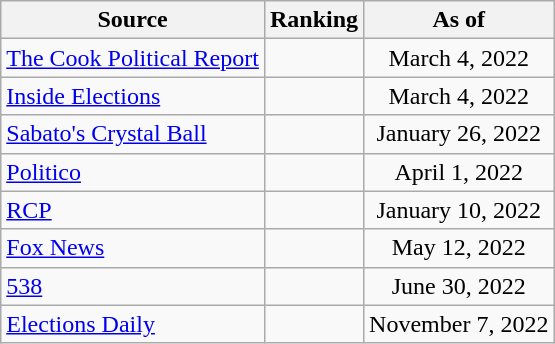<table class="wikitable" style="text-align:center">
<tr>
<th>Source</th>
<th>Ranking</th>
<th>As of</th>
</tr>
<tr>
<td align=left><a href='#'>The Cook Political Report</a></td>
<td></td>
<td>March 4, 2022</td>
</tr>
<tr>
<td align=left><a href='#'>Inside Elections</a></td>
<td></td>
<td>March 4, 2022</td>
</tr>
<tr>
<td align=left><a href='#'>Sabato's Crystal Ball</a></td>
<td></td>
<td>January 26, 2022</td>
</tr>
<tr>
<td align="left"><a href='#'>Politico</a></td>
<td></td>
<td>April 1, 2022</td>
</tr>
<tr>
<td align=left><a href='#'>RCP</a></td>
<td></td>
<td>January 10, 2022</td>
</tr>
<tr>
<td align=left><a href='#'>Fox News</a></td>
<td></td>
<td>May 12, 2022</td>
</tr>
<tr>
<td align="left"><a href='#'>538</a></td>
<td></td>
<td>June 30, 2022</td>
</tr>
<tr>
<td align="left"><a href='#'>Elections Daily</a></td>
<td></td>
<td>November 7, 2022</td>
</tr>
</table>
